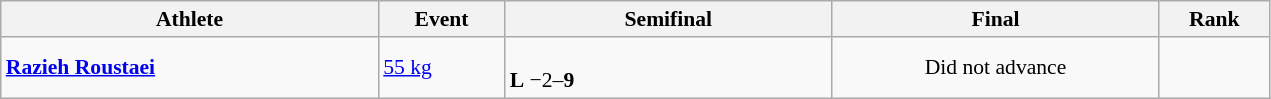<table class="wikitable" width="67%" style="text-align:left; font-size:90%">
<tr>
<th width="15%">Athlete</th>
<th width="5%">Event</th>
<th width="13%">Semifinal</th>
<th width="13%">Final</th>
<th width="4%">Rank</th>
</tr>
<tr>
<td><strong><a href='#'>Razieh Roustaei</a></strong></td>
<td><a href='#'>55 kg</a></td>
<td><br><strong>L</strong> −2–<strong>9</strong></td>
<td align=center>Did not advance</td>
<td align=center></td>
</tr>
</table>
